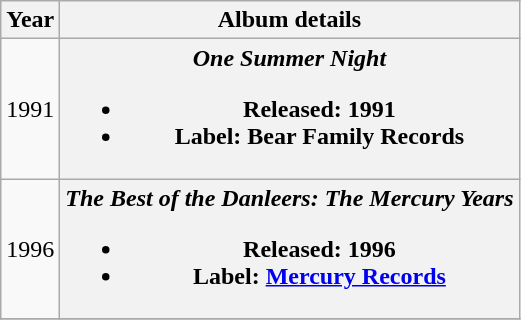<table class="wikitable plainrowheaders" style="text-align:center;" border="1">
<tr>
<th scope="col" rowspan="1">Year</th>
<th scope="col" rowspan="1">Album details</th>
</tr>
<tr>
<td align="center">1991</td>
<th scope="row"><em>One Summer Night</em><br><ul><li>Released: 1991</li><li>Label: Bear Family Records</li></ul></th>
</tr>
<tr>
<td align="center">1996</td>
<th scope="row"><em>The Best of the Danleers: The Mercury Years</em><br><ul><li>Released: 1996</li><li>Label: <a href='#'>Mercury Records</a></li></ul></th>
</tr>
<tr>
</tr>
</table>
